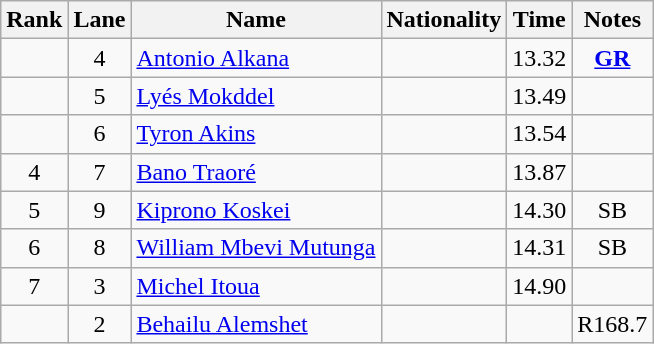<table class="wikitable sortable" style="text-align:center">
<tr>
<th>Rank</th>
<th>Lane</th>
<th>Name</th>
<th>Nationality</th>
<th>Time</th>
<th>Notes</th>
</tr>
<tr>
<td></td>
<td>4</td>
<td align=left><a href='#'>Antonio Alkana</a></td>
<td align=left></td>
<td>13.32</td>
<td><strong><a href='#'>GR</a></strong></td>
</tr>
<tr>
<td></td>
<td>5</td>
<td align=left><a href='#'>Lyés Mokddel</a></td>
<td align=left></td>
<td>13.49</td>
<td></td>
</tr>
<tr>
<td></td>
<td>6</td>
<td align=left><a href='#'>Tyron Akins</a></td>
<td align=left></td>
<td>13.54</td>
<td></td>
</tr>
<tr>
<td>4</td>
<td>7</td>
<td align=left><a href='#'>Bano Traoré</a></td>
<td align=left></td>
<td>13.87</td>
<td></td>
</tr>
<tr>
<td>5</td>
<td>9</td>
<td align=left><a href='#'>Kiprono Koskei</a></td>
<td align=left></td>
<td>14.30</td>
<td>SB</td>
</tr>
<tr>
<td>6</td>
<td>8</td>
<td align=left><a href='#'>William Mbevi Mutunga</a></td>
<td align=left></td>
<td>14.31</td>
<td>SB</td>
</tr>
<tr>
<td>7</td>
<td>3</td>
<td align=left><a href='#'>Michel Itoua</a></td>
<td align=left></td>
<td>14.90</td>
<td></td>
</tr>
<tr>
<td></td>
<td>2</td>
<td align=left><a href='#'>Behailu Alemshet</a></td>
<td align=left></td>
<td></td>
<td>R168.7</td>
</tr>
</table>
